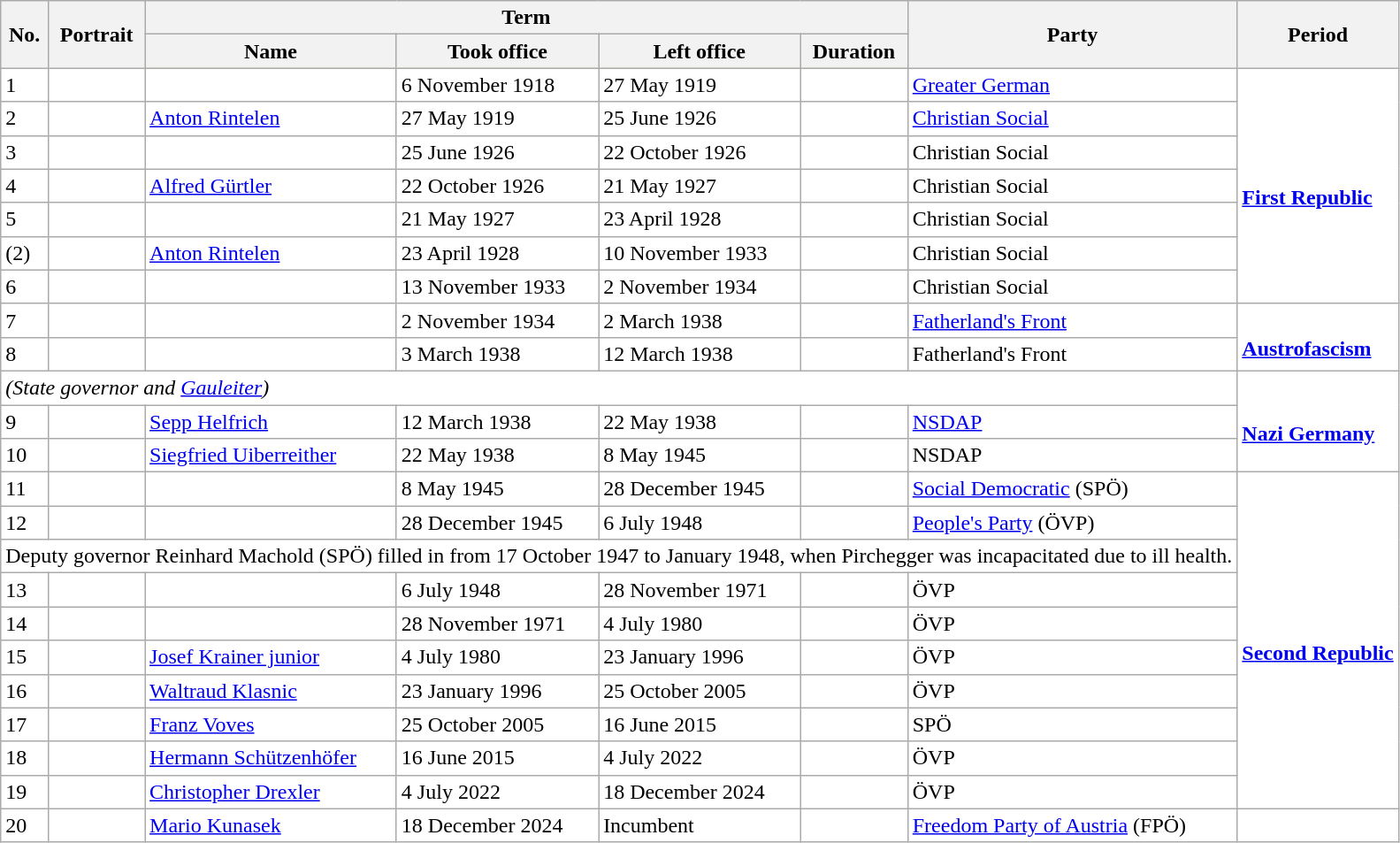<table class="wikitable" style="background:white;">
<tr>
<th rowspan="2">No.</th>
<th rowspan="2">Portrait</th>
<th colspan="4">Term</th>
<th rowspan="2">Party</th>
<th rowspan="2">Period</th>
</tr>
<tr style="background:#ffdead;">
<th>Name</th>
<th>Took office</th>
<th>Left office</th>
<th>Duration</th>
</tr>
<tr>
<td>1</td>
<td></td>
<td></td>
<td>6 November 1918</td>
<td>27 May 1919</td>
<td></td>
<td><a href='#'>Greater German</a></td>
<td rowspan="7"><br><strong><a href='#'>First Republic</a></strong><br></td>
</tr>
<tr>
<td>2</td>
<td></td>
<td><a href='#'>Anton Rintelen</a></td>
<td>27 May 1919</td>
<td>25 June 1926</td>
<td></td>
<td><a href='#'>Christian Social</a></td>
</tr>
<tr>
<td>3</td>
<td></td>
<td></td>
<td>25 June 1926</td>
<td>22 October 1926</td>
<td></td>
<td>Christian Social</td>
</tr>
<tr>
<td>4</td>
<td></td>
<td><a href='#'>Alfred Gürtler</a></td>
<td>22 October 1926</td>
<td>21 May 1927</td>
<td></td>
<td>Christian Social</td>
</tr>
<tr>
<td>5</td>
<td></td>
<td></td>
<td>21 May 1927</td>
<td>23 April 1928</td>
<td></td>
<td>Christian Social</td>
</tr>
<tr>
<td>(2)</td>
<td></td>
<td><a href='#'>Anton Rintelen</a></td>
<td>23 April 1928</td>
<td>10 November 1933</td>
<td></td>
<td>Christian Social</td>
</tr>
<tr>
<td>6</td>
<td></td>
<td></td>
<td>13 November 1933</td>
<td>2 November 1934</td>
<td></td>
<td>Christian Social</td>
</tr>
<tr>
<td>7</td>
<td></td>
<td></td>
<td>2 November 1934</td>
<td>2 March 1938</td>
<td></td>
<td><a href='#'>Fatherland's Front</a></td>
<td rowspan="2"><br><strong><a href='#'>Austrofascism</a></strong></td>
</tr>
<tr>
<td>8</td>
<td></td>
<td></td>
<td>3 March 1938</td>
<td>12 March 1938</td>
<td></td>
<td>Fatherland's Front</td>
</tr>
<tr>
<td colspan="7"><em>(State governor and <a href='#'>Gauleiter</a>)</em></td>
<td rowspan="3"><br><strong><a href='#'>Nazi Germany</a></strong><br></td>
</tr>
<tr>
<td>9</td>
<td></td>
<td><a href='#'>Sepp Helfrich</a></td>
<td>12 March 1938</td>
<td>22 May 1938</td>
<td></td>
<td><a href='#'>NSDAP</a></td>
</tr>
<tr>
<td>10</td>
<td></td>
<td><a href='#'>Siegfried Uiberreither</a></td>
<td>22 May 1938</td>
<td>8 May 1945</td>
<td></td>
<td>NSDAP</td>
</tr>
<tr>
<td>11</td>
<td></td>
<td></td>
<td>8 May 1945</td>
<td>28 December 1945</td>
<td></td>
<td><a href='#'>Social Democratic</a> (SPÖ)</td>
<td rowspan="10"><br><strong><a href='#'>Second Republic</a></strong><br></td>
</tr>
<tr>
<td>12</td>
<td></td>
<td></td>
<td>28 December 1945</td>
<td>6 July 1948</td>
<td></td>
<td><a href='#'>People's Party</a> (ÖVP)</td>
</tr>
<tr>
<td colspan="7">Deputy governor Reinhard Machold (SPÖ) filled in from 17 October 1947 to January 1948, when Pirchegger was incapacitated due to ill health.</td>
</tr>
<tr>
<td>13</td>
<td></td>
<td></td>
<td>6 July 1948</td>
<td>28 November 1971</td>
<td></td>
<td>ÖVP</td>
</tr>
<tr>
<td>14</td>
<td></td>
<td></td>
<td>28 November 1971</td>
<td>4 July 1980</td>
<td></td>
<td>ÖVP</td>
</tr>
<tr>
<td>15</td>
<td></td>
<td><a href='#'>Josef Krainer junior</a></td>
<td>4 July 1980</td>
<td>23 January 1996</td>
<td></td>
<td>ÖVP</td>
</tr>
<tr>
<td>16</td>
<td></td>
<td><a href='#'>Waltraud Klasnic</a></td>
<td>23 January 1996</td>
<td>25 October 2005</td>
<td></td>
<td>ÖVP</td>
</tr>
<tr>
<td>17</td>
<td></td>
<td><a href='#'>Franz Voves</a></td>
<td>25 October 2005</td>
<td>16 June 2015</td>
<td></td>
<td>SPÖ</td>
</tr>
<tr>
<td>18</td>
<td></td>
<td><a href='#'>Hermann Schützenhöfer</a></td>
<td>16 June 2015</td>
<td>4 July 2022</td>
<td></td>
<td>ÖVP</td>
</tr>
<tr>
<td>19</td>
<td></td>
<td><a href='#'>Christopher Drexler</a></td>
<td>4 July 2022</td>
<td>18 December 2024</td>
<td></td>
<td>ÖVP</td>
</tr>
<tr>
<td>20</td>
<td></td>
<td><a href='#'>Mario Kunasek</a></td>
<td>18 December 2024</td>
<td>Incumbent</td>
<td></td>
<td><a href='#'>Freedom Party of Austria</a> (FPÖ)</td>
</tr>
</table>
